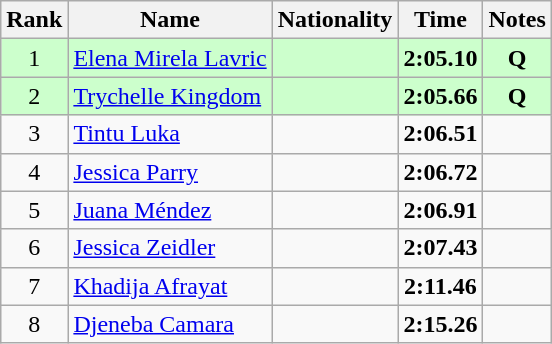<table class="wikitable sortable" style="text-align:center">
<tr>
<th>Rank</th>
<th>Name</th>
<th>Nationality</th>
<th>Time</th>
<th>Notes</th>
</tr>
<tr bgcolor=ccffcc>
<td>1</td>
<td align=left><a href='#'>Elena Mirela Lavric</a></td>
<td align=left></td>
<td><strong>2:05.10</strong></td>
<td><strong>Q</strong></td>
</tr>
<tr bgcolor=ccffcc>
<td>2</td>
<td align=left><a href='#'>Trychelle Kingdom</a></td>
<td align=left></td>
<td><strong>2:05.66</strong></td>
<td><strong>Q</strong></td>
</tr>
<tr>
<td>3</td>
<td align=left><a href='#'>Tintu Luka</a></td>
<td align=left></td>
<td><strong>2:06.51</strong></td>
<td></td>
</tr>
<tr>
<td>4</td>
<td align=left><a href='#'>Jessica Parry</a></td>
<td align=left></td>
<td><strong>2:06.72</strong></td>
<td></td>
</tr>
<tr>
<td>5</td>
<td align=left><a href='#'>Juana Méndez</a></td>
<td align=left></td>
<td><strong>2:06.91</strong></td>
<td></td>
</tr>
<tr>
<td>6</td>
<td align=left><a href='#'>Jessica Zeidler</a></td>
<td align=left></td>
<td><strong>2:07.43</strong></td>
<td></td>
</tr>
<tr>
<td>7</td>
<td align=left><a href='#'>Khadija Afrayat</a></td>
<td align=left></td>
<td><strong>2:11.46</strong></td>
<td></td>
</tr>
<tr>
<td>8</td>
<td align=left><a href='#'>Djeneba Camara</a></td>
<td align=left></td>
<td><strong>2:15.26</strong></td>
<td></td>
</tr>
</table>
